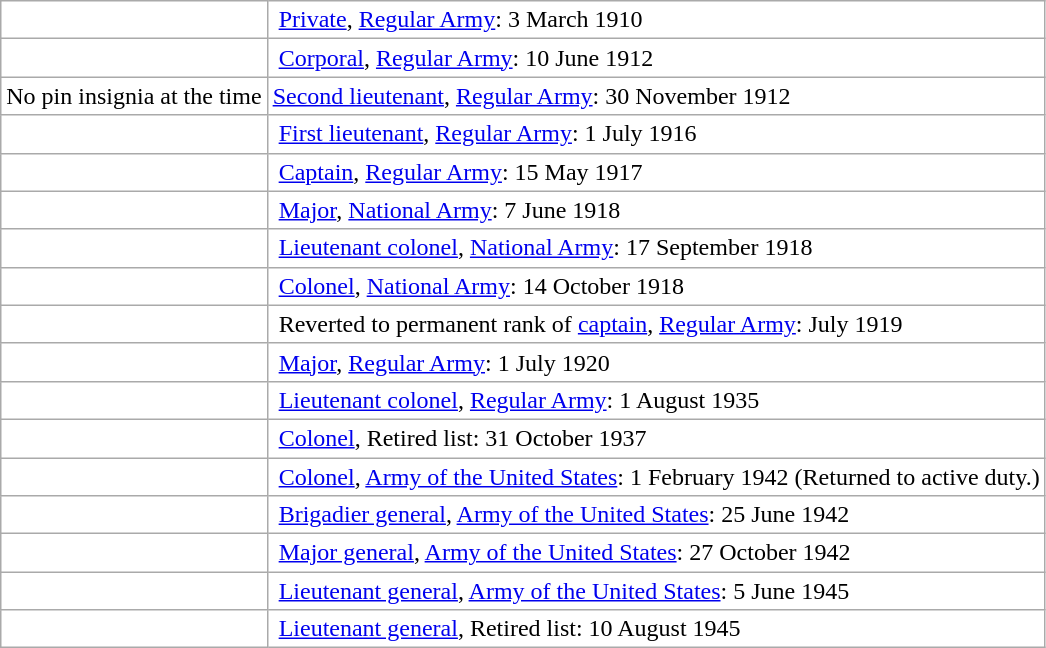<table class="wikitable" style="background:white;float:center">
<tr>
<td></td>
<td> <a href='#'>Private</a>, <a href='#'>Regular Army</a>:  3 March 1910</td>
</tr>
<tr>
<td></td>
<td> <a href='#'>Corporal</a>, <a href='#'>Regular Army</a>:  10 June 1912</td>
</tr>
<tr>
<td> No pin insignia at the time</td>
<td><a href='#'>Second lieutenant</a>, <a href='#'>Regular Army</a>: 30 November 1912</td>
</tr>
<tr>
<td></td>
<td> <a href='#'>First lieutenant</a>, <a href='#'>Regular Army</a>: 1 July 1916</td>
</tr>
<tr>
<td></td>
<td> <a href='#'>Captain</a>, <a href='#'>Regular Army</a>: 15 May 1917</td>
</tr>
<tr>
<td></td>
<td> <a href='#'>Major</a>, <a href='#'>National Army</a>: 7 June 1918</td>
</tr>
<tr>
<td></td>
<td> <a href='#'>Lieutenant colonel</a>, <a href='#'>National Army</a>: 17 September 1918</td>
</tr>
<tr>
<td></td>
<td> <a href='#'>Colonel</a>, <a href='#'>National Army</a>: 14 October 1918</td>
</tr>
<tr>
<td></td>
<td> Reverted to permanent rank of <a href='#'>captain</a>, <a href='#'>Regular Army</a>: July 1919</td>
</tr>
<tr>
<td></td>
<td> <a href='#'>Major</a>, <a href='#'>Regular Army</a>: 1 July 1920</td>
</tr>
<tr>
<td></td>
<td> <a href='#'>Lieutenant colonel</a>, <a href='#'>Regular Army</a>: 1 August 1935</td>
</tr>
<tr>
<td></td>
<td> <a href='#'>Colonel</a>, Retired list: 31 October 1937</td>
</tr>
<tr>
<td></td>
<td> <a href='#'>Colonel</a>, <a href='#'>Army of the United States</a>: 1 February 1942 (Returned to active duty.)</td>
</tr>
<tr>
<td></td>
<td> <a href='#'>Brigadier general</a>, <a href='#'>Army of the United States</a>: 25 June 1942</td>
</tr>
<tr>
<td></td>
<td> <a href='#'>Major general</a>, <a href='#'>Army of the United States</a>: 27 October 1942</td>
</tr>
<tr>
<td></td>
<td> <a href='#'>Lieutenant general</a>, <a href='#'>Army of the United States</a>: 5 June 1945</td>
</tr>
<tr>
<td></td>
<td> <a href='#'>Lieutenant general</a>, Retired list: 10 August 1945</td>
</tr>
</table>
